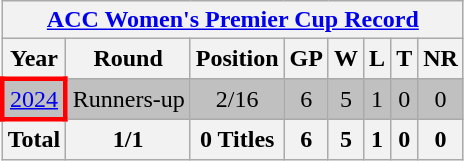<table class="wikitable" style="text-align: center; width=900px;">
<tr>
<th colspan="8"><a href='#'>ACC Women's Premier Cup Record</a></th>
</tr>
<tr>
<th>Year</th>
<th>Round</th>
<th>Position</th>
<th>GP</th>
<th>W</th>
<th>L</th>
<th>T</th>
<th>NR</th>
</tr>
<tr bgcolor=silver>
<td style="border: 3px solid red"><a href='#'>2024</a> </td>
<td>Runners-up</td>
<td>2/16</td>
<td>6</td>
<td>5</td>
<td>1</td>
<td>0</td>
<td>0</td>
</tr>
<tr>
<th>Total</th>
<th>1/1</th>
<th>0 Titles</th>
<th>6</th>
<th>5</th>
<th>1</th>
<th>0</th>
<th>0</th>
</tr>
</table>
